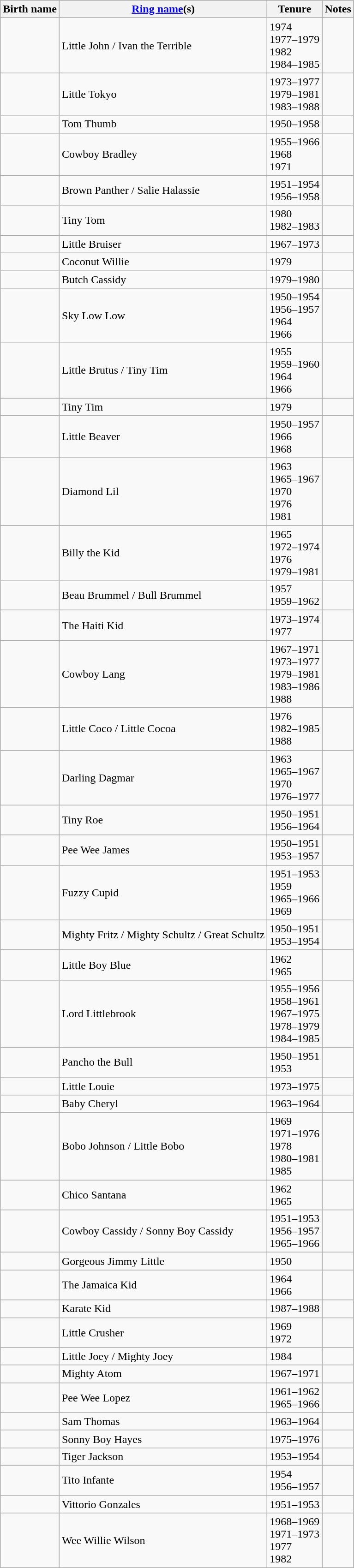<table class="sortable wikitable">
<tr>
<th>Birth name</th>
<th><a href='#'>Ring name</a>(s)</th>
<th>Tenure</th>
<th class=unsortable>Notes</th>
</tr>
<tr>
<td></td>
<td>Little John / Ivan the Terrible</td>
<td sort>1974<br>1977–1979<br>1982<br>1984–1985</td>
<td></td>
</tr>
<tr>
<td></td>
<td>Little Tokyo</td>
<td sort>1973–1977<br>1979–1981<br>1983–1988</td>
<td></td>
</tr>
<tr>
<td></td>
<td>Tom Thumb</td>
<td sort>1950–1958</td>
<td></td>
</tr>
<tr>
<td></td>
<td>Cowboy Bradley</td>
<td sort>1955–1966<br>1968<br>1971</td>
<td></td>
</tr>
<tr>
<td></td>
<td>Brown Panther / Salie Halassie</td>
<td sort>1951–1954<br>1956–1958</td>
<td></td>
</tr>
<tr>
<td></td>
<td>Tiny Tom</td>
<td sort>1980<br>1982–1983</td>
<td></td>
</tr>
<tr>
<td></td>
<td>Little Bruiser</td>
<td sort>1967–1973</td>
<td></td>
</tr>
<tr>
<td></td>
<td>Coconut Willie</td>
<td sort>1979</td>
<td></td>
</tr>
<tr>
<td></td>
<td>Butch Cassidy</td>
<td sort>1979–1980</td>
<td></td>
</tr>
<tr>
<td></td>
<td>Sky Low Low</td>
<td sort>1950–1954<br>1956–1957<br>1964<br>1966</td>
<td></td>
</tr>
<tr>
<td></td>
<td>Little Brutus / Tiny Tim</td>
<td sort>1955<br>1959–1960<br>1964<br>1966</td>
<td></td>
</tr>
<tr>
<td></td>
<td>Tiny Tim</td>
<td sort>1979</td>
<td></td>
</tr>
<tr>
<td></td>
<td>Little Beaver</td>
<td sort>1950–1957<br>1966<br>1968</td>
<td></td>
</tr>
<tr>
<td></td>
<td>Diamond Lil</td>
<td sort>1963<br>1965–1967<br>1970<br>1976<br>1981</td>
<td></td>
</tr>
<tr>
<td></td>
<td>Billy the Kid</td>
<td sort>1965<br>1972–1974<br>1976<br>1979–1981</td>
<td></td>
</tr>
<tr>
<td></td>
<td>Beau Brummel / Bull Brummel</td>
<td sort>1957<br>1959–1962</td>
<td></td>
</tr>
<tr>
<td></td>
<td>The Haiti Kid</td>
<td sort>1973–1974<br>1977</td>
<td></td>
</tr>
<tr>
<td></td>
<td>Cowboy Lang</td>
<td sort>1967–1971<br>1973–1977<br>1979–1981<br>1983–1986<br>1988</td>
<td></td>
</tr>
<tr>
<td></td>
<td>Little Coco / Little Cocoa</td>
<td sort>1976<br>1982–1985<br>1988</td>
<td></td>
</tr>
<tr>
<td></td>
<td>Darling Dagmar</td>
<td sort>1963<br>1965–1967<br>1970<br>1976–1977</td>
<td></td>
</tr>
<tr>
<td></td>
<td>Tiny Roe</td>
<td sort>1950–1951<br>1956–1964</td>
<td></td>
</tr>
<tr>
<td></td>
<td>Pee Wee James</td>
<td sort>1950–1951<br>1953–1957</td>
<td></td>
</tr>
<tr>
<td></td>
<td>Fuzzy Cupid</td>
<td sort>1951–1953<br>1959<br>1965–1966<br>1969</td>
<td></td>
</tr>
<tr>
<td></td>
<td>Mighty Fritz / Mighty Schultz / Great Schultz</td>
<td sort>1950–1951<br>1953–1954</td>
<td></td>
</tr>
<tr>
<td></td>
<td>Little Boy Blue</td>
<td sort>1962<br>1965</td>
<td></td>
</tr>
<tr>
<td></td>
<td>Lord Littlebrook</td>
<td sort>1955–1956<br>1958–1961<br>1967–1975<br>1978–1979<br>1984–1985</td>
<td></td>
</tr>
<tr>
<td></td>
<td>Pancho the Bull</td>
<td sort>1950–1951<br>1953</td>
<td></td>
</tr>
<tr>
<td></td>
<td>Little Louie</td>
<td sort>1973–1975</td>
<td></td>
</tr>
<tr>
<td></td>
<td>Baby Cheryl</td>
<td sort>1963–1964</td>
<td></td>
</tr>
<tr>
<td></td>
<td>Bobo Johnson / Little Bobo</td>
<td sort>1969<br>1971–1976<br>1978<br>1980–1981<br>1985</td>
<td></td>
</tr>
<tr>
<td></td>
<td>Chico Santana</td>
<td sort>1962<br>1965</td>
<td></td>
</tr>
<tr>
<td></td>
<td>Cowboy Cassidy / Sonny Boy Cassidy</td>
<td sort>1951–1953<br>1956–1957<br>1965–1966</td>
<td></td>
</tr>
<tr>
<td></td>
<td>Gorgeous Jimmy Little</td>
<td sort>1950</td>
<td></td>
</tr>
<tr>
<td></td>
<td>The Jamaica Kid</td>
<td sort>1964<br>1966</td>
<td></td>
</tr>
<tr>
<td></td>
<td>Karate Kid</td>
<td sort>1987–1988</td>
<td></td>
</tr>
<tr>
<td></td>
<td>Little Crusher</td>
<td sort>1969<br>1972</td>
<td></td>
</tr>
<tr>
<td></td>
<td>Little Joey / Mighty Joey</td>
<td sort>1984</td>
<td></td>
</tr>
<tr>
<td></td>
<td>Mighty Atom</td>
<td sort>1967–1971</td>
<td></td>
</tr>
<tr>
<td></td>
<td>Pee Wee Lopez</td>
<td sort>1961–1962<br>1965–1966</td>
<td></td>
</tr>
<tr>
<td></td>
<td>Sam Thomas</td>
<td sort>1963–1964</td>
<td></td>
</tr>
<tr>
<td></td>
<td>Sonny Boy Hayes</td>
<td sort>1975–1976</td>
<td></td>
</tr>
<tr>
<td></td>
<td>Tiger Jackson</td>
<td sort>1953–1954</td>
<td></td>
</tr>
<tr>
<td></td>
<td>Tito Infante</td>
<td sort>1954<br>1956–1957</td>
<td></td>
</tr>
<tr>
<td></td>
<td>Vittorio Gonzales</td>
<td sort>1951–1953</td>
<td></td>
</tr>
<tr>
<td></td>
<td>Wee Willie Wilson</td>
<td sort>1968–1969<br>1971–1973<br>1977<br>1982</td>
<td></td>
</tr>
</table>
